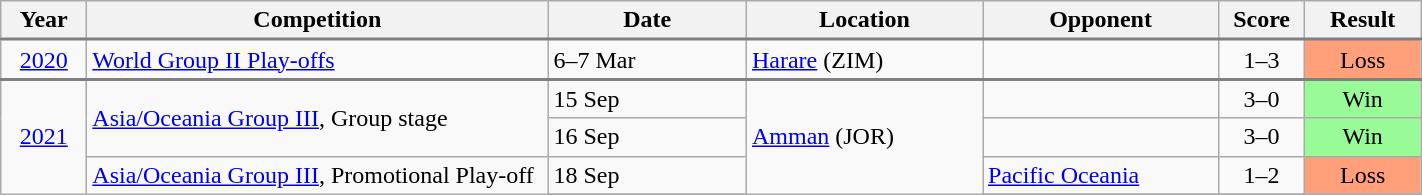<table class="wikitable">
<tr>
<th width="50">Year</th>
<th width="300">Competition</th>
<th width="125">Date</th>
<th width="150">Location</th>
<th width="150">Opponent</th>
<th width="50">Score</th>
<th width="70">Result</th>
</tr>
<tr style="border-top:2px solid gray;">
<td align="center"><a href='#'>2020</a></td>
<td><a href='#'>World Group II Play-offs</a></td>
<td>6–7 Mar</td>
<td><a href='#'>Harare</a> (ZIM)</td>
<td></td>
<td align="center">1–3</td>
<td align="center" bgcolor="#FFA07A">Loss</td>
</tr>
<tr style="border-top:2px solid gray;">
<td rowspan=4 align="center"><a href='#'>2021</a></td>
<td rowspan=2><a href='#'>Asia/Oceania Group III</a>, Group stage</td>
<td>15 Sep</td>
<td rowspan=4><a href='#'>Amman</a> (JOR)</td>
<td></td>
<td align="center">3–0</td>
<td align="center" bgcolor="#98FB98">Win</td>
</tr>
<tr>
<td>16 Sep</td>
<td></td>
<td align="center">3–0</td>
<td align="center" bgcolor="#98FB98">Win</td>
</tr>
<tr>
<td rowspan=2><a href='#'>Asia/Oceania Group III</a>, Promotional Play-off</td>
<td>18 Sep</td>
<td><a href='#'>Pacific Oceania</a></td>
<td align="center">1–2</td>
<td align="center" bgcolor="#FFA07A">Loss</td>
</tr>
<tr>
</tr>
</table>
